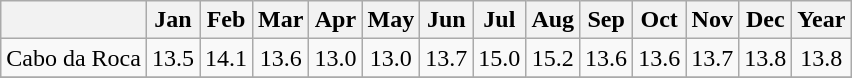<table class="wikitable sortable" style="text-align: center">
<tr>
<th></th>
<th><strong>Jan</strong></th>
<th><strong>Feb</strong></th>
<th><strong>Mar</strong></th>
<th><strong>Apr</strong></th>
<th><strong>May</strong></th>
<th><strong>Jun</strong></th>
<th><strong>Jul</strong></th>
<th><strong>Aug</strong></th>
<th><strong>Sep</strong></th>
<th><strong>Oct</strong></th>
<th><strong>Nov</strong></th>
<th><strong>Dec</strong></th>
<th><strong>Year</strong></th>
</tr>
<tr>
<td>Cabo da Roca</td>
<td>13.5</td>
<td>14.1</td>
<td>13.6</td>
<td>13.0</td>
<td>13.0</td>
<td>13.7</td>
<td>15.0</td>
<td>15.2</td>
<td>13.6</td>
<td>13.6</td>
<td>13.7</td>
<td>13.8</td>
<td>13.8</td>
</tr>
<tr>
</tr>
</table>
